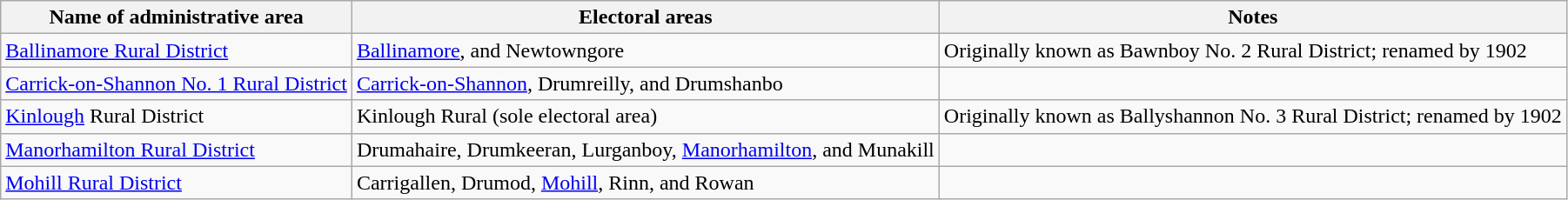<table class="wikitable">
<tr>
<th>Name of administrative area</th>
<th>Electoral areas</th>
<th>Notes</th>
</tr>
<tr>
<td><a href='#'>Ballinamore Rural District</a></td>
<td><a href='#'>Ballinamore</a>, and Newtowngore</td>
<td>Originally known as Bawnboy No. 2 Rural District; renamed by 1902</td>
</tr>
<tr>
<td><a href='#'>Carrick-on-Shannon No. 1 Rural District</a></td>
<td><a href='#'>Carrick-on-Shannon</a>, Drumreilly, and Drumshanbo</td>
<td></td>
</tr>
<tr>
<td><a href='#'>Kinlough</a> Rural District</td>
<td>Kinlough Rural (sole electoral area)</td>
<td>Originally known as Ballyshannon No. 3 Rural District; renamed by 1902</td>
</tr>
<tr>
<td><a href='#'>Manorhamilton Rural District</a></td>
<td>Drumahaire, Drumkeeran, Lurganboy, <a href='#'>Manorhamilton</a>, and Munakill</td>
<td></td>
</tr>
<tr>
<td><a href='#'>Mohill Rural District</a></td>
<td>Carrigallen, Drumod, <a href='#'>Mohill</a>, Rinn, and Rowan</td>
<td></td>
</tr>
</table>
